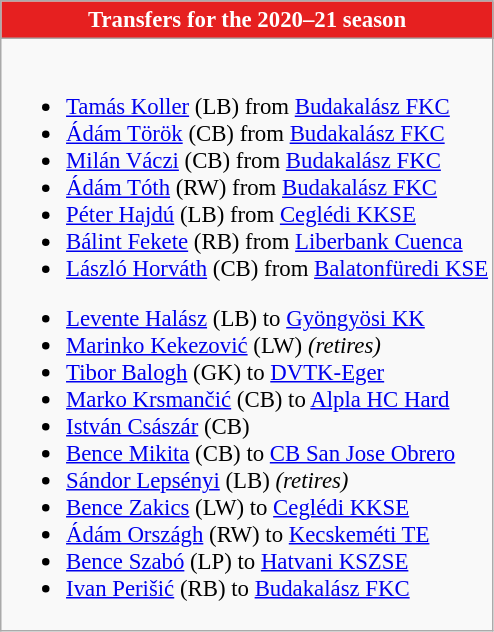<table class="wikitable collapsible collapsed" style="font-size:95%">
<tr>
<th style="color:#FFFFFF; background:#E62020"> <strong>Transfers for the 2020–21 season</strong></th>
</tr>
<tr>
<td><br>
<ul><li> <a href='#'>Tamás Koller</a> (LB) from  <a href='#'>Budakalász FKC</a></li><li> <a href='#'>Ádám Török</a> (CB) from  <a href='#'>Budakalász FKC</a></li><li> <a href='#'>Milán Váczi</a> (CB) from  <a href='#'>Budakalász FKC</a></li><li> <a href='#'>Ádám Tóth</a> (RW) from  <a href='#'>Budakalász FKC</a></li><li> <a href='#'>Péter Hajdú</a> (LB) from  <a href='#'>Ceglédi KKSE</a></li><li> <a href='#'>Bálint Fekete</a> (RB) from  <a href='#'>Liberbank Cuenca</a></li><li> <a href='#'>László Horváth</a> (CB) from  <a href='#'>Balatonfüredi KSE</a></li></ul><ul><li> <a href='#'>Levente Halász</a> (LB) to  <a href='#'>Gyöngyösi KK</a></li><li><a href='#'>Marinko Kekezović</a> (LW) <em>(retires)</em></li><li> <a href='#'>Tibor Balogh</a> (GK) to  <a href='#'>DVTK-Eger</a></li><li> <a href='#'>Marko Krsmančić</a> (CB) to  <a href='#'>Alpla HC Hard</a></li><li> <a href='#'>István Császár</a> (CB)</li><li> <a href='#'>Bence Mikita</a> (CB) to  <a href='#'>CB San Jose Obrero</a></li><li> <a href='#'>Sándor Lepsényi</a> (LB) <em>(retires)</em></li><li> <a href='#'>Bence Zakics</a> (LW) to  <a href='#'>Ceglédi KKSE</a></li><li> <a href='#'>Ádám Országh</a> (RW) to  <a href='#'>Kecskeméti TE</a></li><li> <a href='#'>Bence Szabó</a> (LP) to  <a href='#'>Hatvani KSZSE</a></li><li> <a href='#'>Ivan Perišić</a> (RB) to  <a href='#'>Budakalász FKC</a></li></ul></td>
</tr>
</table>
